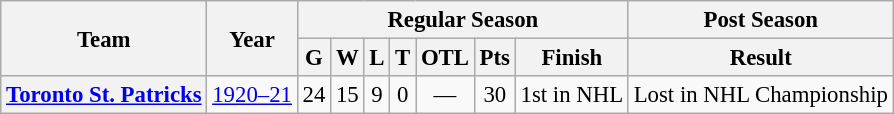<table class="wikitable" style="font-size: 95%; text-align:center;">
<tr>
<th rowspan="2">Team</th>
<th rowspan="2">Year</th>
<th colspan="7">Regular Season</th>
<th colspan="1">Post Season</th>
</tr>
<tr>
<th>G</th>
<th>W</th>
<th>L</th>
<th>T</th>
<th>OTL</th>
<th>Pts</th>
<th>Finish</th>
<th>Result</th>
</tr>
<tr>
<th><a href='#'>Toronto St. Patricks</a></th>
<td><a href='#'>1920–21</a></td>
<td>24</td>
<td>15</td>
<td>9</td>
<td>0</td>
<td>—</td>
<td>30</td>
<td>1st in NHL</td>
<td>Lost in NHL Championship</td>
</tr>
</table>
